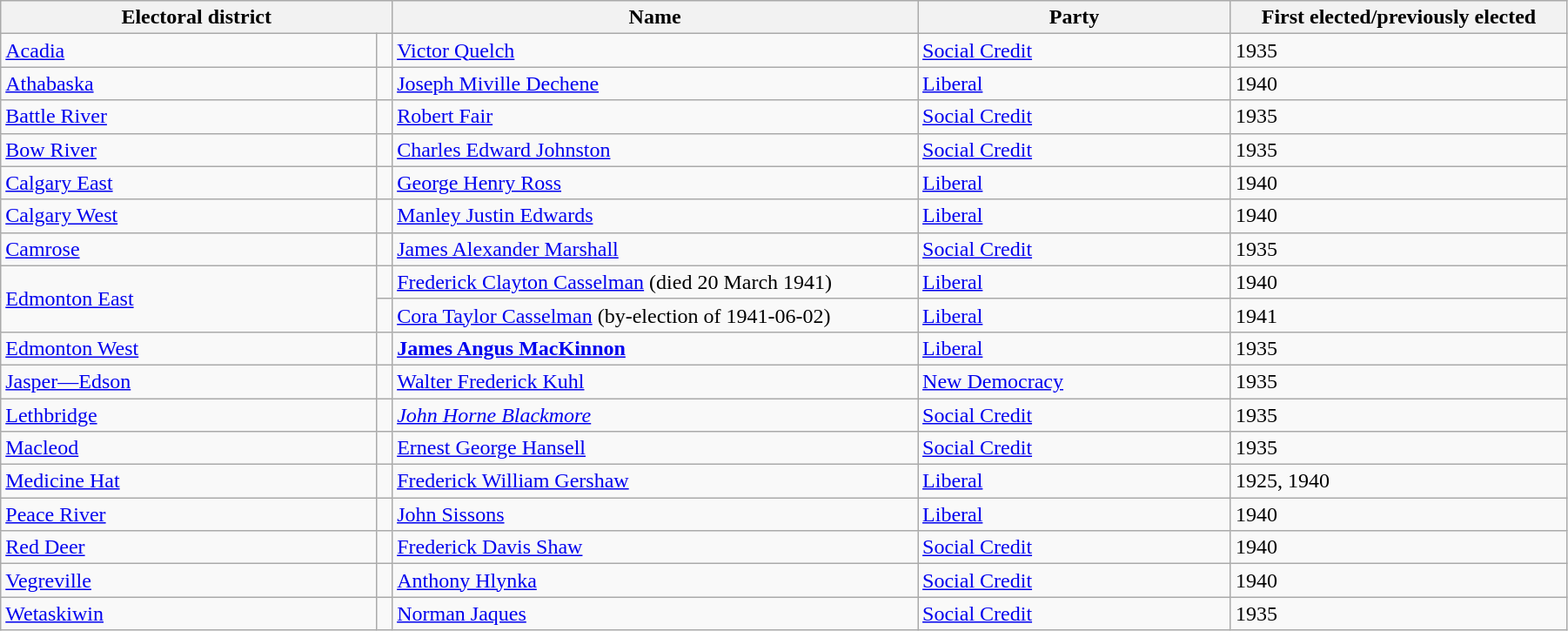<table class="wikitable" width=95%>
<tr>
<th colspan=2 width=25%>Electoral district</th>
<th>Name</th>
<th width=20%>Party</th>
<th>First elected/previously elected</th>
</tr>
<tr>
<td width=24%><a href='#'>Acadia</a></td>
<td></td>
<td><a href='#'>Victor Quelch</a></td>
<td><a href='#'>Social Credit</a></td>
<td>1935</td>
</tr>
<tr>
<td><a href='#'>Athabaska</a></td>
<td></td>
<td><a href='#'>Joseph Miville Dechene</a></td>
<td><a href='#'>Liberal</a></td>
<td>1940</td>
</tr>
<tr>
<td><a href='#'>Battle River</a></td>
<td></td>
<td><a href='#'>Robert Fair</a></td>
<td><a href='#'>Social Credit</a></td>
<td>1935</td>
</tr>
<tr>
<td><a href='#'>Bow River</a></td>
<td></td>
<td><a href='#'>Charles Edward Johnston</a></td>
<td><a href='#'>Social Credit</a></td>
<td>1935</td>
</tr>
<tr>
<td><a href='#'>Calgary East</a></td>
<td></td>
<td><a href='#'>George Henry Ross</a></td>
<td><a href='#'>Liberal</a></td>
<td>1940</td>
</tr>
<tr>
<td><a href='#'>Calgary West</a></td>
<td></td>
<td><a href='#'>Manley Justin Edwards</a></td>
<td><a href='#'>Liberal</a></td>
<td>1940</td>
</tr>
<tr>
<td><a href='#'>Camrose</a></td>
<td></td>
<td><a href='#'>James Alexander Marshall</a></td>
<td><a href='#'>Social Credit</a></td>
<td>1935</td>
</tr>
<tr>
<td rowspan=2><a href='#'>Edmonton East</a></td>
<td></td>
<td><a href='#'>Frederick Clayton Casselman</a> (died 20 March 1941)</td>
<td><a href='#'>Liberal</a></td>
<td>1940</td>
</tr>
<tr>
<td></td>
<td><a href='#'>Cora Taylor Casselman</a> (by-election of 1941-06-02)</td>
<td><a href='#'>Liberal</a></td>
<td>1941</td>
</tr>
<tr>
<td><a href='#'>Edmonton West</a></td>
<td></td>
<td><strong><a href='#'>James Angus MacKinnon</a></strong></td>
<td><a href='#'>Liberal</a></td>
<td>1935</td>
</tr>
<tr>
<td><a href='#'>Jasper—Edson</a></td>
<td></td>
<td><a href='#'>Walter Frederick Kuhl</a></td>
<td><a href='#'>New Democracy</a></td>
<td>1935</td>
</tr>
<tr>
<td><a href='#'>Lethbridge</a></td>
<td></td>
<td><em><a href='#'>John Horne Blackmore</a></em></td>
<td><a href='#'>Social Credit</a></td>
<td>1935</td>
</tr>
<tr>
<td><a href='#'>Macleod</a></td>
<td></td>
<td><a href='#'>Ernest George Hansell</a></td>
<td><a href='#'>Social Credit</a></td>
<td>1935</td>
</tr>
<tr>
<td><a href='#'>Medicine Hat</a></td>
<td></td>
<td><a href='#'>Frederick William Gershaw</a></td>
<td><a href='#'>Liberal</a></td>
<td>1925, 1940</td>
</tr>
<tr>
<td><a href='#'>Peace River</a></td>
<td></td>
<td><a href='#'>John Sissons</a></td>
<td><a href='#'>Liberal</a></td>
<td>1940</td>
</tr>
<tr>
<td><a href='#'>Red Deer</a></td>
<td></td>
<td><a href='#'>Frederick Davis Shaw</a></td>
<td><a href='#'>Social Credit</a></td>
<td>1940</td>
</tr>
<tr>
<td><a href='#'>Vegreville</a></td>
<td></td>
<td><a href='#'>Anthony Hlynka</a></td>
<td><a href='#'>Social Credit</a></td>
<td>1940</td>
</tr>
<tr>
<td><a href='#'>Wetaskiwin</a></td>
<td></td>
<td><a href='#'>Norman Jaques</a></td>
<td><a href='#'>Social Credit</a></td>
<td>1935</td>
</tr>
</table>
